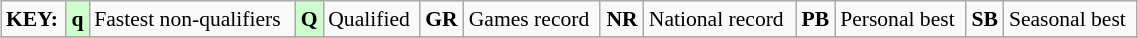<table class="wikitable" style="margin:0.5em auto; font-size:90%;position:relative;" width=60%>
<tr>
<td><strong>KEY:</strong></td>
<td bgcolor=ccffcc align=center><strong>q</strong></td>
<td>Fastest non-qualifiers</td>
<td bgcolor=ccffcc align=center><strong>Q</strong></td>
<td>Qualified</td>
<td align=center><strong>GR</strong></td>
<td>Games record</td>
<td align=center><strong>NR</strong></td>
<td>National record</td>
<td align=center><strong>PB</strong></td>
<td>Personal best</td>
<td align=center><strong>SB</strong></td>
<td>Seasonal best</td>
</tr>
<tr>
</tr>
</table>
